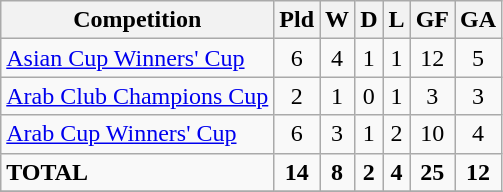<table class="wikitable">
<tr>
<th>Competition</th>
<th>Pld</th>
<th>W</th>
<th>D</th>
<th>L</th>
<th>GF</th>
<th>GA</th>
</tr>
<tr>
<td><a href='#'>Asian Cup Winners' Cup</a></td>
<td style="text-align:center;">6</td>
<td style="text-align:center;">4</td>
<td style="text-align:center;">1</td>
<td style="text-align:center;">1</td>
<td style="text-align:center;">12</td>
<td style="text-align:center;">5</td>
</tr>
<tr>
<td><a href='#'>Arab Club Champions Cup</a></td>
<td style="text-align:center;">2</td>
<td style="text-align:center;">1</td>
<td style="text-align:center;">0</td>
<td style="text-align:center;">1</td>
<td style="text-align:center;">3</td>
<td style="text-align:center;">3</td>
</tr>
<tr>
<td><a href='#'>Arab Cup Winners' Cup</a></td>
<td style="text-align:center;">6</td>
<td style="text-align:center;">3</td>
<td style="text-align:center;">1</td>
<td style="text-align:center;">2</td>
<td style="text-align:center;">10</td>
<td style="text-align:center;">4</td>
</tr>
<tr>
<td><strong>TOTAL</strong></td>
<td style="text-align:center;"><strong>14</strong></td>
<td style="text-align:center;"><strong>8</strong></td>
<td style="text-align:center;"><strong>2</strong></td>
<td style="text-align:center;"><strong>4</strong></td>
<td style="text-align:center;"><strong>25</strong></td>
<td style="text-align:center;"><strong>12</strong></td>
</tr>
<tr>
</tr>
</table>
